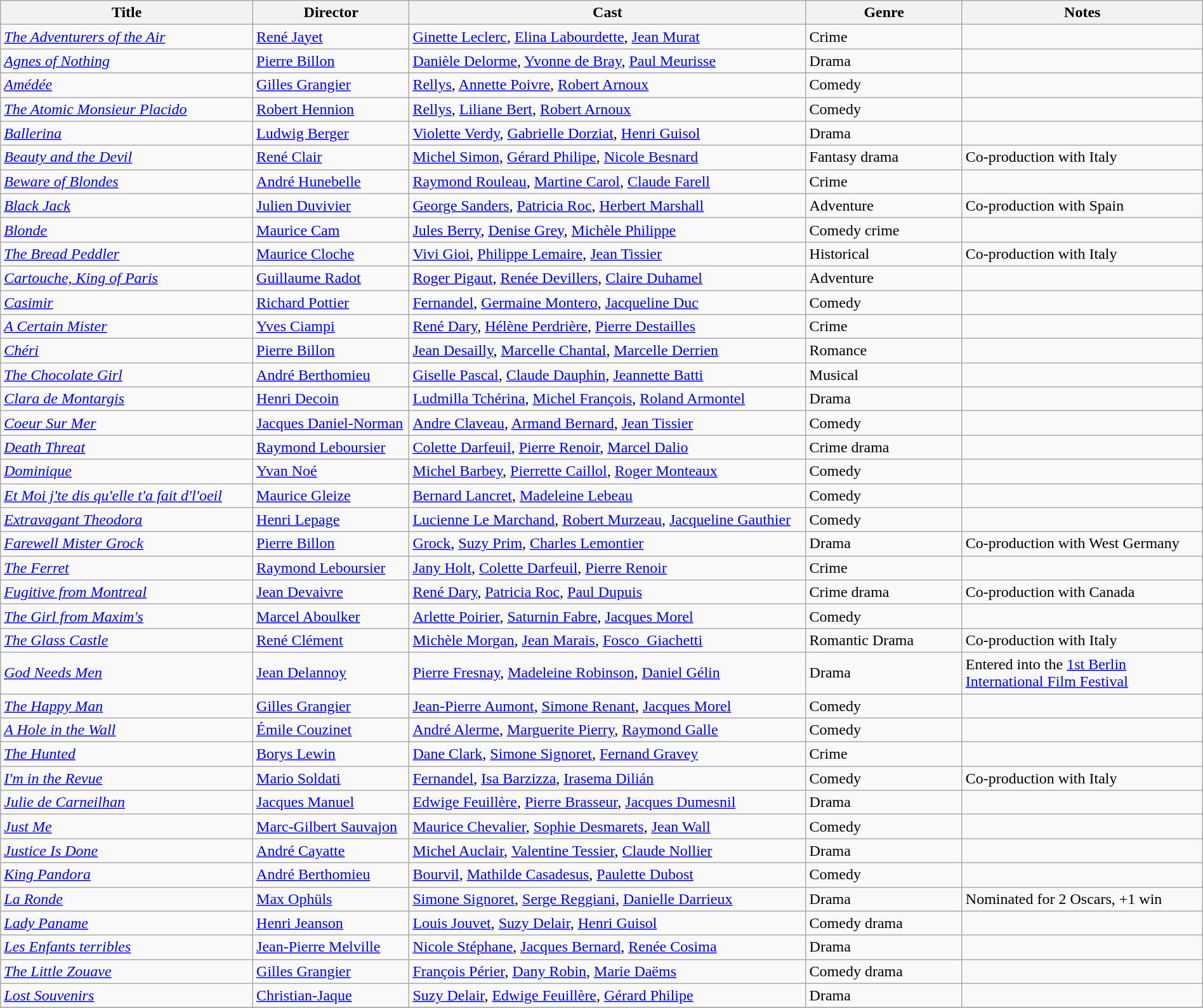<table class="wikitable" style="width:100%;">
<tr>
<th style="width:21%;">Title</th>
<th style="width:13%;">Director</th>
<th style="width:33%;">Cast</th>
<th style="width:13%;">Genre</th>
<th style="width:20%;">Notes</th>
</tr>
<tr>
<td><em><a href='#'>The Adventurers of the Air</a></em></td>
<td><a href='#'>René Jayet</a></td>
<td><a href='#'>Ginette Leclerc</a>, <a href='#'>Elina Labourdette</a>, <a href='#'>Jean Murat</a></td>
<td>Crime</td>
<td></td>
</tr>
<tr>
<td><em><a href='#'>Agnes of Nothing</a></em></td>
<td><a href='#'>Pierre Billon</a></td>
<td><a href='#'>Danièle Delorme</a>, <a href='#'>Yvonne de Bray</a>, <a href='#'>Paul Meurisse</a></td>
<td>Drama</td>
<td></td>
</tr>
<tr>
<td><em><a href='#'>Amédée</a></em></td>
<td><a href='#'>Gilles Grangier</a></td>
<td><a href='#'>Rellys</a>, <a href='#'>Annette Poivre</a>, <a href='#'>Robert Arnoux</a></td>
<td>Comedy</td>
<td></td>
</tr>
<tr>
<td><em><a href='#'>The Atomic Monsieur Placido</a></em></td>
<td><a href='#'>Robert Hennion</a></td>
<td><a href='#'>Rellys</a>, <a href='#'>Liliane Bert</a>, <a href='#'>Robert Arnoux</a></td>
<td>Comedy</td>
<td></td>
</tr>
<tr>
<td><em><a href='#'>Ballerina</a></em></td>
<td><a href='#'>Ludwig Berger</a></td>
<td><a href='#'>Violette Verdy</a>, <a href='#'>Gabrielle Dorziat</a>, <a href='#'>Henri Guisol</a></td>
<td>Drama</td>
<td></td>
</tr>
<tr>
<td><em><a href='#'>Beauty and the Devil</a></em></td>
<td><a href='#'>René Clair</a></td>
<td><a href='#'>Michel Simon</a>, <a href='#'>Gérard Philipe</a>, <a href='#'>Nicole Besnard</a></td>
<td>Fantasy drama</td>
<td>Co-production with Italy</td>
</tr>
<tr>
<td><em><a href='#'>Beware of Blondes</a></em></td>
<td><a href='#'>André Hunebelle</a></td>
<td><a href='#'>Raymond Rouleau</a>, <a href='#'>Martine Carol</a>, <a href='#'>Claude Farell</a></td>
<td>Crime</td>
<td></td>
</tr>
<tr>
<td><em><a href='#'>Black Jack</a></em></td>
<td><a href='#'>Julien Duvivier</a></td>
<td><a href='#'>George Sanders</a>, <a href='#'>Patricia Roc</a>, <a href='#'>Herbert Marshall</a></td>
<td>Adventure</td>
<td>Co-production with Spain</td>
</tr>
<tr>
<td><em><a href='#'>Blonde</a></em></td>
<td><a href='#'>Maurice Cam</a></td>
<td><a href='#'>Jules Berry</a>, <a href='#'>Denise Grey</a>, <a href='#'>Michèle Philippe</a></td>
<td>Comedy crime</td>
<td></td>
</tr>
<tr>
<td><em><a href='#'>The Bread Peddler</a></em></td>
<td><a href='#'>Maurice Cloche</a></td>
<td><a href='#'>Vivi Gioi</a>, <a href='#'>Philippe Lemaire</a>, <a href='#'>Jean Tissier</a></td>
<td>Historical</td>
<td>Co-production with Italy</td>
</tr>
<tr>
<td><em><a href='#'>Cartouche, King of Paris</a></em></td>
<td><a href='#'>Guillaume Radot</a></td>
<td><a href='#'>Roger Pigaut</a>, <a href='#'>Renée Devillers</a>, <a href='#'>Claire Duhamel</a></td>
<td>Adventure</td>
<td></td>
</tr>
<tr>
<td><em><a href='#'>Casimir</a></em></td>
<td><a href='#'>Richard Pottier</a></td>
<td><a href='#'>Fernandel</a>, <a href='#'>Germaine Montero</a>, <a href='#'>Jacqueline Duc</a></td>
<td>Comedy</td>
<td></td>
</tr>
<tr>
<td><em><a href='#'>A Certain Mister</a></em></td>
<td><a href='#'>Yves Ciampi</a></td>
<td><a href='#'>René Dary</a>, <a href='#'>Hélène Perdrière</a>, <a href='#'>Pierre Destailles</a></td>
<td>Crime</td>
<td></td>
</tr>
<tr>
<td><em><a href='#'>Chéri</a></em></td>
<td><a href='#'>Pierre Billon</a></td>
<td><a href='#'>Jean Desailly</a>, <a href='#'>Marcelle Chantal</a>, <a href='#'>Marcelle Derrien</a></td>
<td>Romance</td>
<td></td>
</tr>
<tr>
<td><em><a href='#'>The Chocolate Girl</a></em></td>
<td><a href='#'>André Berthomieu</a></td>
<td><a href='#'>Giselle Pascal</a>, <a href='#'>Claude Dauphin</a>, <a href='#'>Jeannette Batti</a></td>
<td>Musical</td>
<td></td>
</tr>
<tr>
<td><em><a href='#'>Clara de Montargis</a></em></td>
<td><a href='#'>Henri Decoin</a></td>
<td><a href='#'>Ludmilla Tchérina</a>, <a href='#'>Michel François</a>, <a href='#'>Roland Armontel</a></td>
<td>Drama</td>
<td></td>
</tr>
<tr>
<td><em><a href='#'>Coeur Sur Mer</a></em></td>
<td><a href='#'>Jacques Daniel-Norman</a></td>
<td><a href='#'>Andre Claveau</a>, <a href='#'>Armand Bernard</a>, <a href='#'>Jean Tissier</a></td>
<td>Comedy</td>
<td></td>
</tr>
<tr>
<td><em><a href='#'>Death Threat</a></em></td>
<td><a href='#'>Raymond Leboursier</a></td>
<td><a href='#'>Colette Darfeuil</a>, <a href='#'>Pierre Renoir</a>, <a href='#'>Marcel Dalio</a></td>
<td>Crime drama</td>
<td></td>
</tr>
<tr>
<td><em><a href='#'>Dominique</a></em></td>
<td><a href='#'>Yvan Noé</a></td>
<td><a href='#'>Michel Barbey</a>, <a href='#'>Pierrette Caillol</a>, <a href='#'>Roger Monteaux</a></td>
<td>Comedy</td>
<td></td>
</tr>
<tr>
<td><em><a href='#'>Et Moi j'te dis qu'elle t'a fait d'l'oeil</a></em></td>
<td><a href='#'>Maurice Gleize</a></td>
<td><a href='#'>Bernard Lancret</a>, <a href='#'>Madeleine Lebeau</a></td>
<td>Comedy</td>
<td></td>
</tr>
<tr>
<td><em><a href='#'>Extravagant Theodora</a></em></td>
<td><a href='#'>Henri Lepage</a></td>
<td><a href='#'>Lucienne Le Marchand</a>, <a href='#'>Robert Murzeau</a>, <a href='#'>Jacqueline Gauthier</a></td>
<td>Comedy</td>
<td></td>
</tr>
<tr>
<td><em><a href='#'>Farewell Mister Grock</a></em></td>
<td><a href='#'>Pierre Billon</a></td>
<td><a href='#'>Grock</a>, <a href='#'>Suzy Prim</a>, <a href='#'>Charles Lemontier</a></td>
<td>Drama</td>
<td>Co-production with West Germany</td>
</tr>
<tr>
<td><em><a href='#'>The Ferret</a></em></td>
<td><a href='#'>Raymond Leboursier</a></td>
<td><a href='#'>Jany Holt</a>, <a href='#'>Colette Darfeuil</a>, <a href='#'>Pierre Renoir</a></td>
<td>Crime</td>
<td></td>
</tr>
<tr>
<td><em><a href='#'>Fugitive from Montreal</a></em></td>
<td><a href='#'>Jean Devaivre</a></td>
<td><a href='#'>René Dary</a>, <a href='#'>Patricia Roc</a>, <a href='#'>Paul Dupuis</a></td>
<td>Crime drama</td>
<td>Co-production with Canada</td>
</tr>
<tr>
<td><em><a href='#'>The Girl from Maxim's</a></em></td>
<td><a href='#'>Marcel Aboulker</a></td>
<td><a href='#'>Arlette Poirier</a>, <a href='#'>Saturnin Fabre</a>, <a href='#'>Jacques Morel</a></td>
<td>Comedy</td>
<td></td>
</tr>
<tr>
<td><em><a href='#'>The Glass Castle</a></em></td>
<td><a href='#'>René Clément</a></td>
<td><a href='#'>Michèle Morgan</a>, <a href='#'>Jean Marais</a>, <a href='#'>Fosco_Giachetti</a></td>
<td>Romantic Drama</td>
<td>Co-production with Italy</td>
</tr>
<tr>
<td><em><a href='#'>God Needs Men</a></em></td>
<td><a href='#'>Jean Delannoy</a></td>
<td><a href='#'>Pierre Fresnay</a>, <a href='#'>Madeleine Robinson</a>, <a href='#'>Daniel Gélin</a></td>
<td>Drama</td>
<td>Entered into the <a href='#'>1st Berlin International Film Festival</a></td>
</tr>
<tr>
<td><em><a href='#'>The Happy Man</a></em></td>
<td><a href='#'>Gilles Grangier</a></td>
<td><a href='#'>Jean-Pierre Aumont</a>, <a href='#'>Simone Renant</a>, <a href='#'>Jacques Morel</a></td>
<td>Comedy</td>
<td></td>
</tr>
<tr>
<td><em><a href='#'>A Hole in the Wall</a></em></td>
<td><a href='#'>Émile Couzinet</a></td>
<td><a href='#'>André Alerme</a>, <a href='#'>Marguerite Pierry</a>, <a href='#'>Raymond Galle</a></td>
<td>Comedy</td>
<td></td>
</tr>
<tr>
<td><em><a href='#'>The Hunted</a></em></td>
<td><a href='#'>Borys Lewin</a></td>
<td><a href='#'>Dane Clark</a>, <a href='#'>Simone Signoret</a>, <a href='#'>Fernand Gravey</a></td>
<td>Crime</td>
<td></td>
</tr>
<tr>
<td><em><a href='#'>I'm in the Revue</a></em></td>
<td><a href='#'>Mario Soldati</a></td>
<td><a href='#'>Fernandel</a>, <a href='#'>Isa Barzizza</a>, <a href='#'>Irasema Dilián</a></td>
<td>Comedy</td>
<td>Co-production with Italy</td>
</tr>
<tr>
<td><em><a href='#'>Julie de Carneilhan</a></em></td>
<td><a href='#'>Jacques Manuel</a></td>
<td><a href='#'>Edwige Feuillère</a>, <a href='#'>Pierre Brasseur</a>, <a href='#'>Jacques Dumesnil</a></td>
<td>Drama</td>
<td></td>
</tr>
<tr>
<td><em><a href='#'>Just Me</a></em></td>
<td><a href='#'>Marc-Gilbert Sauvajon</a></td>
<td><a href='#'>Maurice Chevalier</a>, <a href='#'>Sophie Desmarets</a>, <a href='#'>Jean Wall</a></td>
<td>Comedy</td>
<td></td>
</tr>
<tr>
<td><em><a href='#'>Justice Is Done</a></em></td>
<td><a href='#'>André Cayatte</a></td>
<td><a href='#'>Michel Auclair</a>, <a href='#'>Valentine Tessier</a>, <a href='#'>Claude Nollier</a></td>
<td>Drama</td>
<td></td>
</tr>
<tr>
<td><em><a href='#'>King Pandora</a></em></td>
<td><a href='#'>André Berthomieu</a></td>
<td><a href='#'>Bourvil</a>, <a href='#'>Mathilde Casadesus</a>, <a href='#'>Paulette Dubost</a></td>
<td>Comedy</td>
<td></td>
</tr>
<tr>
<td><em><a href='#'>La Ronde</a></em></td>
<td><a href='#'>Max Ophüls</a></td>
<td><a href='#'>Simone Signoret</a>, <a href='#'>Serge Reggiani</a>, <a href='#'>Danielle Darrieux</a></td>
<td>Drama</td>
<td>Nominated for 2 Oscars, +1 win</td>
</tr>
<tr>
<td><em><a href='#'>Lady Paname</a></em></td>
<td><a href='#'>Henri Jeanson</a></td>
<td><a href='#'>Louis Jouvet</a>, <a href='#'>Suzy Delair</a>, <a href='#'>Henri Guisol</a></td>
<td>Comedy drama</td>
<td></td>
</tr>
<tr>
<td><em><a href='#'>Les Enfants terribles</a></em></td>
<td><a href='#'>Jean-Pierre Melville</a></td>
<td><a href='#'>Nicole Stéphane</a>, <a href='#'>Jacques Bernard</a>, <a href='#'>Renée Cosima</a></td>
<td>Drama</td>
<td></td>
</tr>
<tr>
<td><em><a href='#'>The Little Zouave</a></em></td>
<td><a href='#'>Gilles Grangier</a></td>
<td><a href='#'>François Périer</a>, <a href='#'>Dany Robin</a>, <a href='#'>Marie Daëms</a></td>
<td>Comedy drama</td>
<td></td>
</tr>
<tr>
<td><em><a href='#'>Lost Souvenirs</a></em></td>
<td><a href='#'>Christian-Jaque</a></td>
<td><a href='#'>Suzy Delair</a>, <a href='#'>Edwige Feuillère</a>, <a href='#'>Gérard Philipe</a></td>
<td>Drama</td>
<td></td>
</tr>
<tr>
</tr>
</table>
